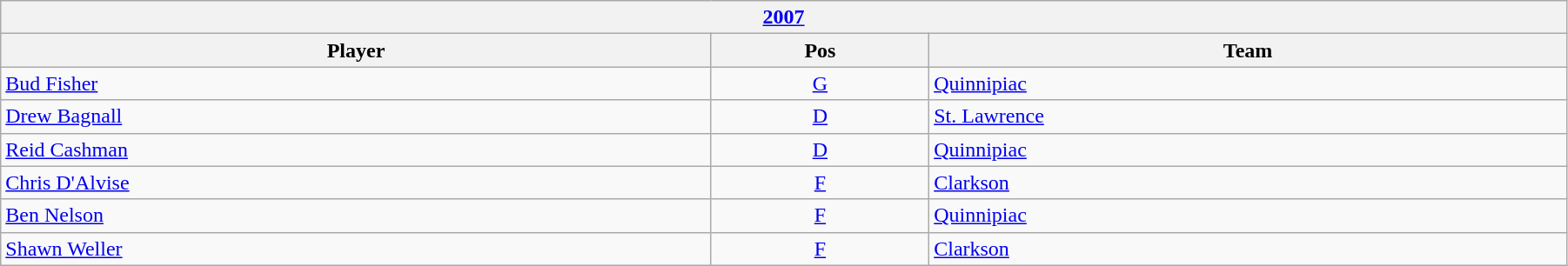<table class="wikitable" width=95%>
<tr>
<th colspan=3><a href='#'>2007</a></th>
</tr>
<tr>
<th>Player</th>
<th>Pos</th>
<th>Team</th>
</tr>
<tr>
<td><a href='#'>Bud Fisher</a></td>
<td align=center><a href='#'>G</a></td>
<td><a href='#'>Quinnipiac</a></td>
</tr>
<tr>
<td><a href='#'>Drew Bagnall</a></td>
<td align=center><a href='#'>D</a></td>
<td><a href='#'>St. Lawrence</a></td>
</tr>
<tr>
<td><a href='#'>Reid Cashman</a></td>
<td align=center><a href='#'>D</a></td>
<td><a href='#'>Quinnipiac</a></td>
</tr>
<tr>
<td><a href='#'>Chris D'Alvise</a></td>
<td align=center><a href='#'>F</a></td>
<td><a href='#'>Clarkson</a></td>
</tr>
<tr>
<td><a href='#'>Ben Nelson</a></td>
<td align=center><a href='#'>F</a></td>
<td><a href='#'>Quinnipiac</a></td>
</tr>
<tr>
<td><a href='#'>Shawn Weller</a></td>
<td align=center><a href='#'>F</a></td>
<td><a href='#'>Clarkson</a></td>
</tr>
</table>
